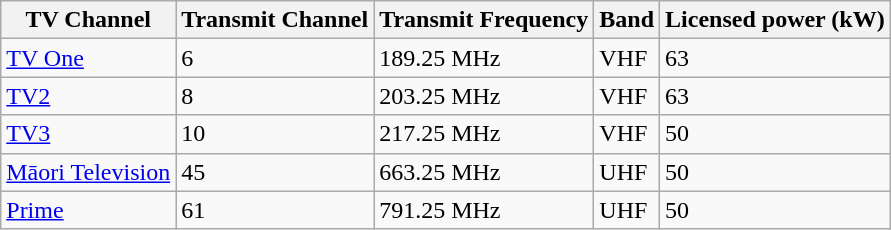<table class="wikitable">
<tr>
<th>TV Channel</th>
<th>Transmit Channel</th>
<th>Transmit Frequency</th>
<th>Band</th>
<th>Licensed power (kW)</th>
</tr>
<tr>
<td><a href='#'>TV One</a></td>
<td>6</td>
<td>189.25 MHz</td>
<td>VHF</td>
<td>63</td>
</tr>
<tr>
<td><a href='#'>TV2</a></td>
<td>8</td>
<td>203.25 MHz</td>
<td>VHF</td>
<td>63</td>
</tr>
<tr>
<td><a href='#'>TV3</a></td>
<td>10</td>
<td>217.25 MHz</td>
<td>VHF</td>
<td>50</td>
</tr>
<tr>
<td><a href='#'>Māori Television</a></td>
<td>45</td>
<td>663.25 MHz</td>
<td>UHF</td>
<td>50</td>
</tr>
<tr>
<td><a href='#'>Prime</a></td>
<td>61</td>
<td>791.25 MHz</td>
<td>UHF</td>
<td>50</td>
</tr>
</table>
